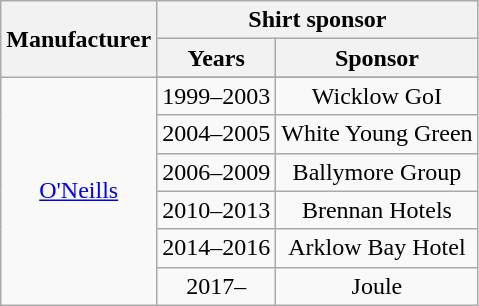<table class="wikitable" style="text-align: center">
<tr>
<th rowspan="2">Manufacturer</th>
<th colspan="2">Shirt sponsor</th>
</tr>
<tr>
<th>Years</th>
<th>Sponsor</th>
</tr>
<tr>
<td rowspan= "7" colspan= "1"><a href='#'>O'Neills</a></td>
</tr>
<tr>
<td>1999–2003</td>
<td>Wicklow GoI</td>
</tr>
<tr>
<td>2004–2005</td>
<td>White Young Green</td>
</tr>
<tr>
<td>2006–2009</td>
<td>Ballymore Group</td>
</tr>
<tr>
<td>2010–2013</td>
<td>Brennan Hotels</td>
</tr>
<tr>
<td>2014–2016</td>
<td>Arklow Bay Hotel</td>
</tr>
<tr>
<td>2017–</td>
<td>Joule</td>
</tr>
</table>
